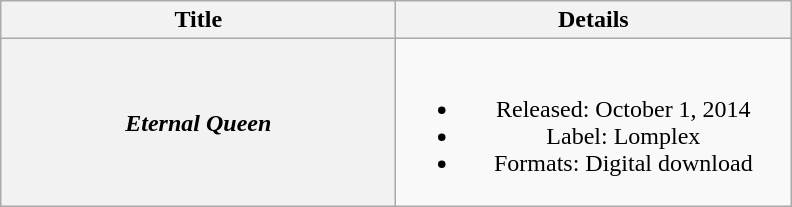<table class="wikitable plainrowheaders" style="text-align:center;" border="1">
<tr>
<th scope="col" rowspan="1" style="width:16em;">Title</th>
<th scope="col" rowspan="1" style="width:16em;">Details</th>
</tr>
<tr>
<th scope="row"><em>Eternal Queen</em></th>
<td><br><ul><li>Released: October 1, 2014</li><li>Label: Lomplex</li><li>Formats: Digital download</li></ul></td>
</tr>
</table>
